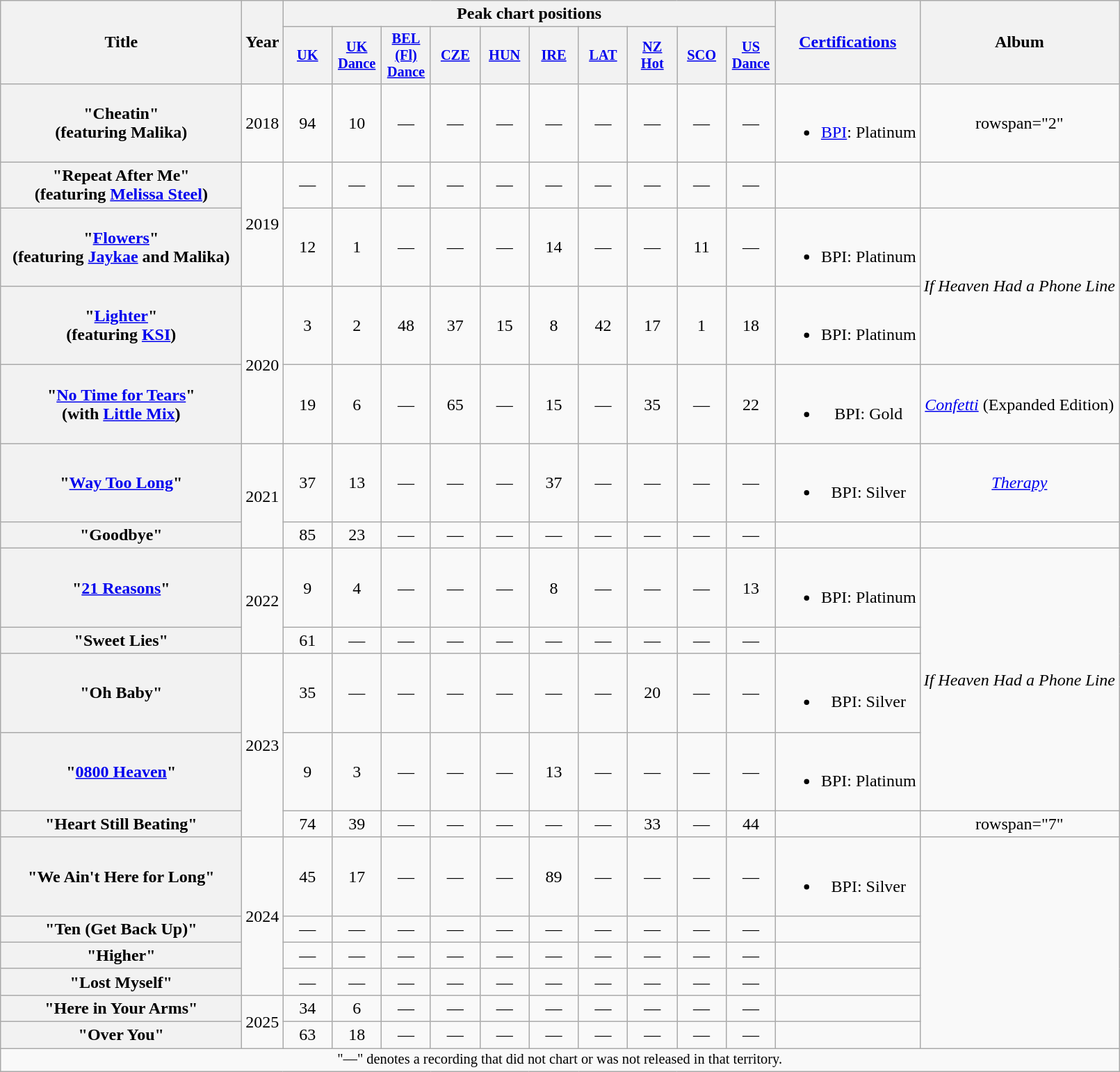<table class="wikitable plainrowheaders" style="text-align:center;">
<tr>
<th scope="col" rowspan="2" style="width:14em;">Title</th>
<th scope="col" rowspan="2" style="width:1em;">Year</th>
<th scope="col" colspan="10">Peak chart positions</th>
<th scope="col" rowspan="2"><a href='#'>Certifications</a></th>
<th scope="col" rowspan="2">Album</th>
</tr>
<tr>
<th scope="col" style="width:3em;font-size:85%;"><a href='#'>UK</a><br></th>
<th scope="col" style="width:3em;font-size:85%;"><a href='#'>UK Dance</a><br></th>
<th scope="col" style="width:3em;font-size:85%;"><a href='#'>BEL (Fl) Dance</a><br></th>
<th scope="col" style="width:3em;font-size:85%;"><a href='#'>CZE</a><br></th>
<th scope="col" style="width:3em;font-size:85%;"><a href='#'>HUN</a><br></th>
<th scope="col" style="width:3em;font-size:85%;"><a href='#'>IRE</a><br></th>
<th scope="col" style="width:3em;font-size:85%;"><a href='#'>LAT</a><br></th>
<th scope="col" style="width:3em;font-size:85%;"><a href='#'>NZ<br>Hot</a><br></th>
<th scope="col" style="width:3em;font-size:85%;"><a href='#'>SCO</a><br></th>
<th scope="col" style="width:3em;font-size:85%;"><a href='#'>US Dance</a><br></th>
</tr>
<tr>
<th scope="row">"Cheatin"<br><span>(featuring Malika)</span></th>
<td>2018</td>
<td>94</td>
<td>10</td>
<td>—</td>
<td>—</td>
<td>—</td>
<td>—</td>
<td>—</td>
<td>—</td>
<td>—</td>
<td>—</td>
<td><br><ul><li><a href='#'>BPI</a>: Platinum</li></ul></td>
<td>rowspan="2" </td>
</tr>
<tr>
<th scope="row">"Repeat After Me"<br><span>(featuring <a href='#'>Melissa Steel</a>)</span></th>
<td rowspan="2">2019</td>
<td>—</td>
<td>—</td>
<td>—</td>
<td>—</td>
<td>—</td>
<td>—</td>
<td>—</td>
<td>—</td>
<td>—</td>
<td>—</td>
<td></td>
</tr>
<tr>
<th scope="row">"<a href='#'>Flowers</a>"<br><span>(featuring <a href='#'>Jaykae</a> and Malika)</span></th>
<td>12</td>
<td>1</td>
<td>—</td>
<td>—</td>
<td>—</td>
<td>14</td>
<td>—</td>
<td>—</td>
<td>11</td>
<td>—</td>
<td><br><ul><li>BPI: Platinum</li></ul></td>
<td rowspan="2"><em>If Heaven Had a Phone Line</em></td>
</tr>
<tr>
<th scope="row">"<a href='#'>Lighter</a>"<br><span>(featuring <a href='#'>KSI</a>)</span></th>
<td rowspan="2">2020</td>
<td>3</td>
<td>2</td>
<td>48</td>
<td>37</td>
<td>15</td>
<td>8</td>
<td>42</td>
<td>17</td>
<td>1</td>
<td>18</td>
<td><br><ul><li>BPI: Platinum</li></ul></td>
</tr>
<tr>
<th scope="row">"<a href='#'>No Time for Tears</a>"<br><span>(with <a href='#'>Little Mix</a>)</span></th>
<td>19</td>
<td>6</td>
<td>—</td>
<td>65</td>
<td>—</td>
<td>15</td>
<td>—</td>
<td>35</td>
<td>—</td>
<td>22</td>
<td><br><ul><li>BPI: Gold</li></ul></td>
<td><em><a href='#'>Confetti</a></em> (Expanded Edition)</td>
</tr>
<tr>
<th scope="row">"<a href='#'>Way Too Long</a>" <br></th>
<td rowspan="2">2021</td>
<td>37</td>
<td>13</td>
<td>—</td>
<td>—</td>
<td>—</td>
<td>37</td>
<td>—</td>
<td>—</td>
<td>—</td>
<td>—</td>
<td><br><ul><li>BPI: Silver</li></ul></td>
<td><em><a href='#'>Therapy</a></em></td>
</tr>
<tr>
<th scope="row">"Goodbye"<br></th>
<td>85</td>
<td>23</td>
<td>—</td>
<td>—</td>
<td>—</td>
<td>—</td>
<td>—</td>
<td>—</td>
<td>—</td>
<td>—</td>
<td></td>
<td></td>
</tr>
<tr>
<th scope="row">"<a href='#'>21 Reasons</a>"<br></th>
<td rowspan="2">2022</td>
<td>9</td>
<td>4</td>
<td>—</td>
<td>—</td>
<td>—</td>
<td>8</td>
<td>—</td>
<td>—</td>
<td>—</td>
<td>13</td>
<td><br><ul><li>BPI: Platinum</li></ul></td>
<td rowspan="4"><em>If Heaven Had a Phone Line</em></td>
</tr>
<tr>
<th scope="row">"Sweet Lies"<br></th>
<td>61</td>
<td>—</td>
<td>—</td>
<td>—</td>
<td>—</td>
<td>—</td>
<td>—</td>
<td>—</td>
<td>—</td>
<td>—</td>
<td></td>
</tr>
<tr>
<th scope="row">"Oh Baby"<br></th>
<td rowspan="3">2023</td>
<td>35</td>
<td>—</td>
<td>—</td>
<td>—</td>
<td>—</td>
<td>—</td>
<td>—</td>
<td>20</td>
<td>—</td>
<td>—</td>
<td><br><ul><li>BPI: Silver</li></ul></td>
</tr>
<tr>
<th scope="row">"<a href='#'>0800 Heaven</a>"<br></th>
<td>9</td>
<td>3</td>
<td>—</td>
<td>—</td>
<td>—</td>
<td>13</td>
<td>—</td>
<td>—</td>
<td>—</td>
<td>—</td>
<td><br><ul><li>BPI: Platinum</li></ul></td>
</tr>
<tr>
<th scope="row">"Heart Still Beating"<br></th>
<td>74</td>
<td>39</td>
<td>—</td>
<td>—</td>
<td>—</td>
<td>—</td>
<td>—</td>
<td>33</td>
<td>—</td>
<td>44</td>
<td></td>
<td>rowspan="7" </td>
</tr>
<tr>
<th scope="row">"We Ain't Here for Long"</th>
<td rowspan="4">2024</td>
<td>45</td>
<td>17</td>
<td>—</td>
<td>—</td>
<td>—</td>
<td>89</td>
<td>—</td>
<td>—</td>
<td>—</td>
<td>—</td>
<td><br><ul><li>BPI: Silver</li></ul></td>
</tr>
<tr>
<th scope="row">"Ten (Get Back Up)"<br></th>
<td>—</td>
<td>—</td>
<td>—</td>
<td>—</td>
<td>—</td>
<td>—</td>
<td>—</td>
<td>—</td>
<td>—</td>
<td>—</td>
<td></td>
</tr>
<tr>
<th scope="row">"Higher"<br></th>
<td>—</td>
<td>—</td>
<td>—</td>
<td>—</td>
<td>—</td>
<td>—</td>
<td>—</td>
<td>—</td>
<td>—</td>
<td>—</td>
<td></td>
</tr>
<tr>
<th scope="row">"Lost Myself"<br></th>
<td>—</td>
<td>—</td>
<td>—</td>
<td>—</td>
<td>—</td>
<td>—</td>
<td>—</td>
<td>—</td>
<td>—</td>
<td>—</td>
<td></td>
</tr>
<tr>
<th scope="row">"Here in Your Arms"<br></th>
<td rowspan="2">2025</td>
<td>34</td>
<td>6</td>
<td>—</td>
<td>—</td>
<td>—</td>
<td>—</td>
<td>—</td>
<td>—</td>
<td>—</td>
<td>—</td>
<td></td>
</tr>
<tr>
<th scope="row">"Over You"<br></th>
<td>63</td>
<td>18</td>
<td>—</td>
<td>—</td>
<td>—</td>
<td>—</td>
<td>—</td>
<td>—</td>
<td>—</td>
<td>—</td>
<td></td>
</tr>
<tr>
<td colspan="21" style="font-size:85%">"—" denotes a recording that did not chart or was not released in that territory.</td>
</tr>
</table>
